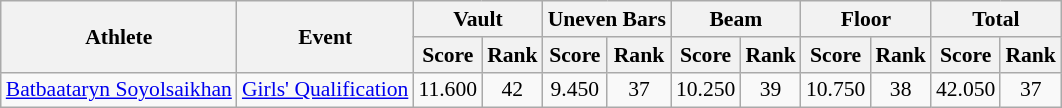<table class="wikitable" border="1" style="font-size:90%">
<tr>
<th rowspan=2>Athlete</th>
<th rowspan=2>Event</th>
<th colspan=2>Vault</th>
<th colspan=2>Uneven Bars</th>
<th colspan=2>Beam</th>
<th colspan=2>Floor</th>
<th colspan=2>Total</th>
</tr>
<tr>
<th>Score</th>
<th>Rank</th>
<th>Score</th>
<th>Rank</th>
<th>Score</th>
<th>Rank</th>
<th>Score</th>
<th>Rank</th>
<th>Score</th>
<th>Rank</th>
</tr>
<tr>
<td rowspan=1><a href='#'>Batbaataryn Soyolsaikhan</a></td>
<td><a href='#'>Girls' Qualification</a></td>
<td align=center>11.600</td>
<td align=center>42</td>
<td align=center>9.450</td>
<td align=center>37</td>
<td align=center>10.250</td>
<td align=center>39</td>
<td align=center>10.750</td>
<td align=center>38</td>
<td align=center>42.050</td>
<td align=center>37</td>
</tr>
</table>
